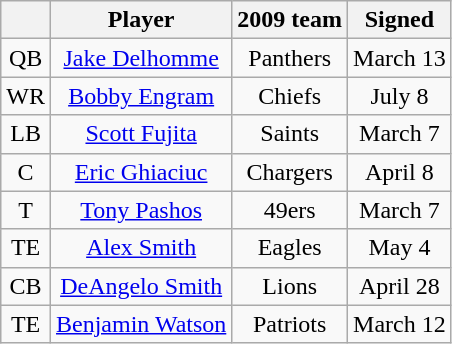<table class="wikitable" style="text-align:center">
<tr>
<th></th>
<th>Player</th>
<th>2009 team</th>
<th>Signed</th>
</tr>
<tr>
<td>QB</td>
<td><a href='#'>Jake Delhomme</a></td>
<td>Panthers</td>
<td>March 13</td>
</tr>
<tr>
<td>WR</td>
<td><a href='#'>Bobby Engram</a></td>
<td>Chiefs</td>
<td>July 8</td>
</tr>
<tr>
<td>LB</td>
<td><a href='#'>Scott Fujita</a></td>
<td>Saints</td>
<td>March 7</td>
</tr>
<tr>
<td>C</td>
<td><a href='#'>Eric Ghiaciuc</a></td>
<td>Chargers</td>
<td>April 8</td>
</tr>
<tr>
<td>T</td>
<td><a href='#'>Tony Pashos</a></td>
<td>49ers</td>
<td>March 7</td>
</tr>
<tr>
<td>TE</td>
<td><a href='#'>Alex Smith</a></td>
<td>Eagles</td>
<td>May 4</td>
</tr>
<tr>
<td>CB</td>
<td><a href='#'>DeAngelo Smith</a></td>
<td>Lions</td>
<td>April 28</td>
</tr>
<tr>
<td>TE</td>
<td><a href='#'>Benjamin Watson</a></td>
<td>Patriots</td>
<td>March 12</td>
</tr>
</table>
